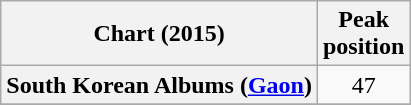<table class="wikitable sortable plainrowheaders" style="text-align:center;">
<tr>
<th scope="col">Chart (2015)</th>
<th scope="col">Peak<br>position</th>
</tr>
<tr>
<th scope="row">South Korean Albums (<a href='#'>Gaon</a>)</th>
<td>47</td>
</tr>
<tr>
</tr>
</table>
